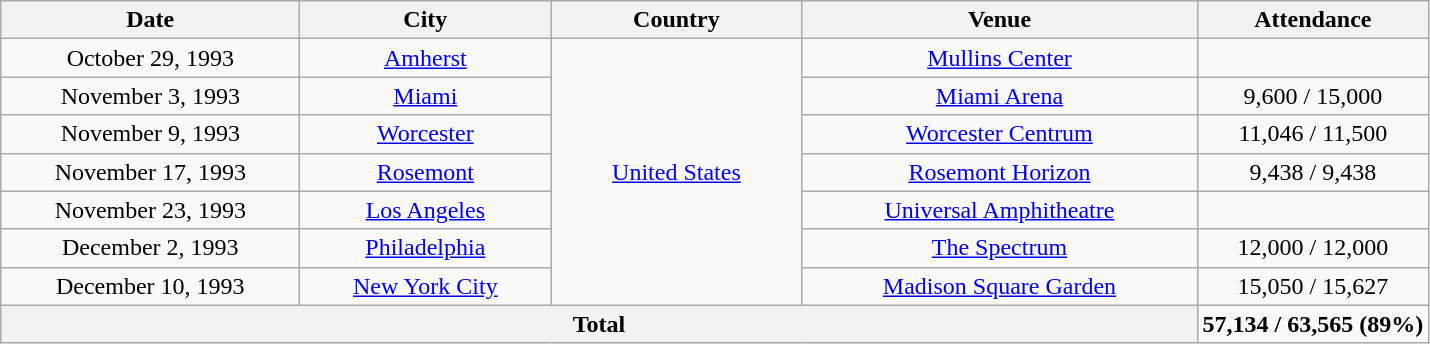<table class="wikitable" style="text-align:center;">
<tr>
<th scope="col" style="width:12em;">Date</th>
<th scope="col" style="width:10em;">City</th>
<th scope="col" style="width:10em;">Country</th>
<th scope="col" style="width:16em;">Venue</th>
<th>Attendance</th>
</tr>
<tr>
<td>October 29, 1993</td>
<td><a href='#'>Amherst</a></td>
<td rowspan="7"><a href='#'>United States</a></td>
<td><a href='#'>Mullins Center</a></td>
<td></td>
</tr>
<tr>
<td>November 3, 1993</td>
<td><a href='#'>Miami</a></td>
<td><a href='#'>Miami Arena</a></td>
<td>9,600 / 15,000</td>
</tr>
<tr>
<td>November 9, 1993</td>
<td><a href='#'>Worcester</a></td>
<td><a href='#'>Worcester Centrum</a></td>
<td>11,046 / 11,500</td>
</tr>
<tr>
<td>November 17, 1993</td>
<td><a href='#'>Rosemont</a></td>
<td><a href='#'>Rosemont Horizon</a></td>
<td>9,438 / 9,438</td>
</tr>
<tr>
<td>November 23, 1993</td>
<td><a href='#'>Los Angeles</a></td>
<td><a href='#'>Universal Amphitheatre</a></td>
<td></td>
</tr>
<tr>
<td>December 2, 1993</td>
<td><a href='#'>Philadelphia</a></td>
<td><a href='#'>The Spectrum</a></td>
<td>12,000 / 12,000</td>
</tr>
<tr>
<td>December 10, 1993</td>
<td><a href='#'>New York City</a></td>
<td><a href='#'>Madison Square Garden</a></td>
<td>15,050 / 15,627</td>
</tr>
<tr>
<th colspan="4">Total</th>
<td><strong>57,134 / 63,565 (89%)</strong></td>
</tr>
</table>
